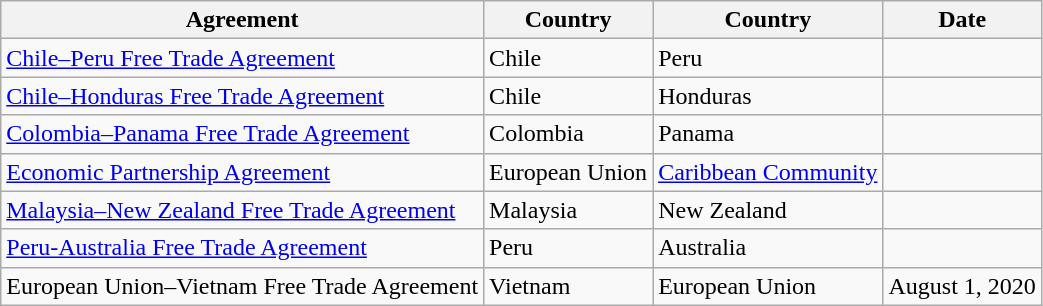<table class="wikitable sortable">
<tr>
<th>Agreement</th>
<th>Country</th>
<th>Country</th>
<th>Date</th>
</tr>
<tr>
<td><a href='#'>Chile–Peru Free Trade Agreement</a></td>
<td>Chile</td>
<td>Peru</td>
<td></td>
</tr>
<tr>
<td><a href='#'>Chile–Honduras Free Trade Agreement</a></td>
<td>Chile</td>
<td>Honduras</td>
<td></td>
</tr>
<tr>
<td><a href='#'>Colombia–Panama Free Trade Agreement</a></td>
<td>Colombia</td>
<td>Panama</td>
<td></td>
</tr>
<tr>
<td><a href='#'>Economic Partnership Agreement</a></td>
<td>European Union</td>
<td><a href='#'>Caribbean Community</a></td>
<td></td>
</tr>
<tr>
<td><a href='#'>Malaysia–New Zealand Free Trade Agreement</a></td>
<td>Malaysia</td>
<td>New Zealand</td>
<td></td>
</tr>
<tr>
<td><a href='#'>Peru-Australia Free Trade Agreement</a></td>
<td>Peru</td>
<td>Australia</td>
<td></td>
</tr>
<tr>
<td>European Union–Vietnam Free Trade Agreement</td>
<td>Vietnam</td>
<td>European Union</td>
<td>August 1, 2020</td>
</tr>
</table>
